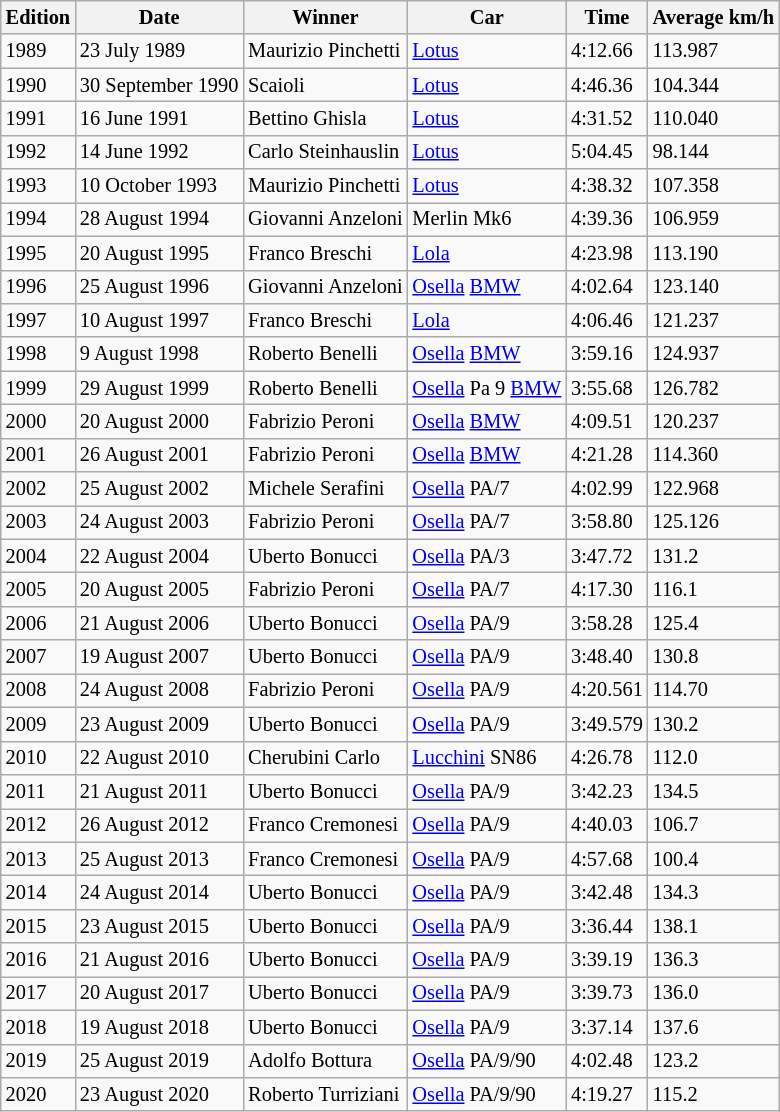<table class="wikitable" style="font-size: 85%">
<tr>
<th>Edition</th>
<th>Date</th>
<th>Winner</th>
<th>Car</th>
<th>Time</th>
<th>Average km/h</th>
</tr>
<tr>
<td>1989</td>
<td>23 July 1989</td>
<td> Maurizio Pinchetti</td>
<td><a href='#'>Lotus</a></td>
<td>4:12.66</td>
<td>113.987</td>
</tr>
<tr>
<td>1990</td>
<td>30 September 1990</td>
<td> Scaioli</td>
<td><a href='#'>Lotus</a></td>
<td>4:46.36</td>
<td>104.344</td>
</tr>
<tr>
<td>1991</td>
<td>16 June 1991</td>
<td> Bettino Ghisla</td>
<td><a href='#'>Lotus</a></td>
<td>4:31.52</td>
<td>110.040</td>
</tr>
<tr>
<td>1992</td>
<td>14 June 1992</td>
<td> Carlo Steinhauslin</td>
<td><a href='#'>Lotus</a></td>
<td>5:04.45</td>
<td>98.144</td>
</tr>
<tr>
<td>1993</td>
<td>10 October 1993</td>
<td> Maurizio Pinchetti</td>
<td><a href='#'>Lotus</a></td>
<td>4:38.32</td>
<td>107.358</td>
</tr>
<tr>
<td>1994</td>
<td>28 August 1994</td>
<td> Giovanni Anzeloni</td>
<td>Merlin Mk6</td>
<td>4:39.36</td>
<td>106.959</td>
</tr>
<tr>
<td>1995</td>
<td>20 August 1995</td>
<td> Franco Breschi</td>
<td><a href='#'>Lola</a></td>
<td>4:23.98</td>
<td>113.190</td>
</tr>
<tr>
<td>1996</td>
<td>25 August 1996</td>
<td> Giovanni Anzeloni</td>
<td><a href='#'>Osella</a> <a href='#'>BMW</a></td>
<td>4:02.64</td>
<td>123.140</td>
</tr>
<tr>
<td>1997</td>
<td>10 August 1997</td>
<td> Franco Breschi</td>
<td><a href='#'>Lola</a></td>
<td>4:06.46</td>
<td>121.237</td>
</tr>
<tr>
<td>1998</td>
<td>9 August 1998</td>
<td> Roberto Benelli</td>
<td><a href='#'>Osella</a> <a href='#'>BMW</a></td>
<td>3:59.16</td>
<td>124.937</td>
</tr>
<tr>
<td>1999</td>
<td>29 August 1999</td>
<td> Roberto Benelli</td>
<td><a href='#'>Osella</a> Pa 9 <a href='#'>BMW</a></td>
<td>3:55.68</td>
<td>126.782</td>
</tr>
<tr>
<td>2000</td>
<td>20 August 2000</td>
<td> Fabrizio Peroni</td>
<td><a href='#'>Osella</a> <a href='#'>BMW</a></td>
<td>4:09.51</td>
<td>120.237</td>
</tr>
<tr>
<td>2001</td>
<td>26 August 2001</td>
<td> Fabrizio Peroni</td>
<td><a href='#'>Osella</a> <a href='#'>BMW</a></td>
<td>4:21.28</td>
<td>114.360</td>
</tr>
<tr>
<td>2002</td>
<td>25 August 2002</td>
<td> Michele Serafini</td>
<td><a href='#'>Osella</a> PA/7</td>
<td>4:02.99</td>
<td>122.968</td>
</tr>
<tr>
<td>2003</td>
<td>24 August 2003</td>
<td> Fabrizio Peroni</td>
<td><a href='#'>Osella</a> PA/7</td>
<td>3:58.80</td>
<td>125.126</td>
</tr>
<tr>
<td>2004</td>
<td>22 August 2004</td>
<td> Uberto Bonucci</td>
<td><a href='#'>Osella</a> PA/3</td>
<td>3:47.72</td>
<td>131.2</td>
</tr>
<tr>
<td>2005</td>
<td>20 August 2005</td>
<td> Fabrizio Peroni</td>
<td><a href='#'>Osella</a> PA/7</td>
<td>4:17.30</td>
<td>116.1</td>
</tr>
<tr>
<td>2006</td>
<td>21 August 2006</td>
<td> Uberto Bonucci</td>
<td><a href='#'>Osella</a> PA/9</td>
<td>3:58.28</td>
<td>125.4</td>
</tr>
<tr>
<td>2007</td>
<td>19 August 2007</td>
<td> Uberto Bonucci</td>
<td><a href='#'>Osella</a> PA/9</td>
<td>3:48.40</td>
<td>130.8</td>
</tr>
<tr>
<td>2008</td>
<td>24 August 2008</td>
<td> Fabrizio Peroni</td>
<td><a href='#'>Osella</a> PA/9</td>
<td>4:20.561</td>
<td>114.70</td>
</tr>
<tr>
<td>2009</td>
<td>23 August 2009</td>
<td> Uberto Bonucci</td>
<td><a href='#'>Osella</a> PA/9</td>
<td>3:49.579</td>
<td>130.2</td>
</tr>
<tr>
<td>2010</td>
<td>22 August 2010</td>
<td> Cherubini Carlo</td>
<td><a href='#'>Lucchini</a> SN86</td>
<td>4:26.78</td>
<td>112.0</td>
</tr>
<tr>
<td>2011</td>
<td>21 August 2011</td>
<td> Uberto Bonucci</td>
<td><a href='#'>Osella</a> PA/9</td>
<td>3:42.23</td>
<td>134.5</td>
</tr>
<tr>
<td>2012</td>
<td>26 August 2012</td>
<td> Franco Cremonesi</td>
<td><a href='#'>Osella</a> PA/9</td>
<td>4:40.03</td>
<td>106.7</td>
</tr>
<tr>
<td>2013</td>
<td>25 August 2013</td>
<td> Franco Cremonesi</td>
<td><a href='#'>Osella</a> PA/9</td>
<td>4:57.68</td>
<td>100.4</td>
</tr>
<tr>
<td>2014</td>
<td>24 August 2014</td>
<td> Uberto Bonucci</td>
<td><a href='#'>Osella</a> PA/9</td>
<td>3:42.48</td>
<td>134.3</td>
</tr>
<tr>
<td>2015</td>
<td>23 August 2015</td>
<td> Uberto Bonucci</td>
<td><a href='#'>Osella</a> PA/9</td>
<td>3:36.44</td>
<td>138.1</td>
</tr>
<tr>
<td>2016</td>
<td>21 August 2016</td>
<td> Uberto Bonucci</td>
<td><a href='#'>Osella</a> PA/9</td>
<td>3:39.19</td>
<td>136.3</td>
</tr>
<tr>
<td>2017</td>
<td>20 August 2017</td>
<td> Uberto Bonucci</td>
<td><a href='#'>Osella</a> PA/9</td>
<td>3:39.73</td>
<td>136.0</td>
</tr>
<tr>
<td>2018</td>
<td>19 August 2018</td>
<td> Uberto Bonucci</td>
<td><a href='#'>Osella</a> PA/9</td>
<td>3:37.14</td>
<td>137.6</td>
</tr>
<tr>
<td>2019</td>
<td>25 August 2019</td>
<td> Adolfo Bottura</td>
<td><a href='#'>Osella</a> PA/9/90</td>
<td>4:02.48</td>
<td>123.2</td>
</tr>
<tr>
<td>2020</td>
<td>23 August 2020</td>
<td> Roberto Turriziani</td>
<td><a href='#'>Osella</a> PA/9/90</td>
<td>4:19.27</td>
<td>115.2</td>
</tr>
</table>
